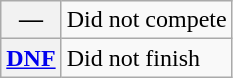<table class="wikitable">
<tr>
<th scope="row">—</th>
<td>Did not compete</td>
</tr>
<tr>
<th scope="row"><a href='#'>DNF</a></th>
<td>Did not finish</td>
</tr>
</table>
